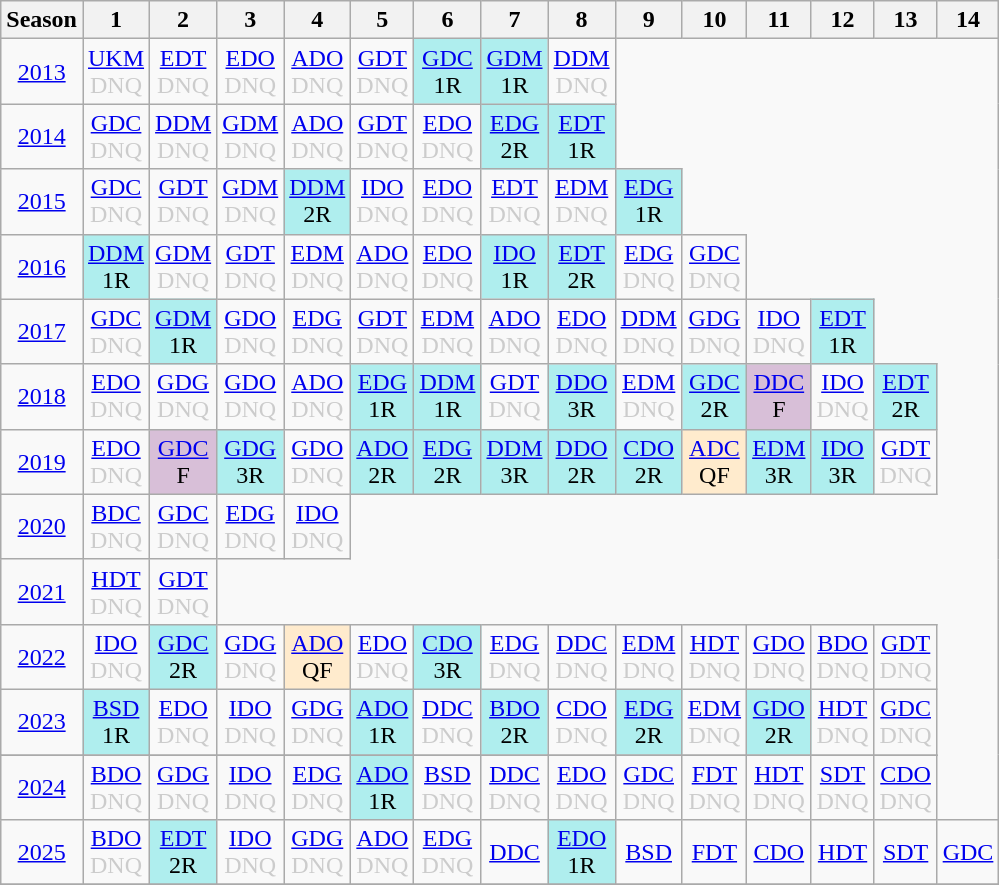<table class="wikitable" style="width:50%; margin:0">
<tr>
<th>Season</th>
<th>1</th>
<th>2</th>
<th>3</th>
<th>4</th>
<th>5</th>
<th>6</th>
<th>7</th>
<th>8</th>
<th>9</th>
<th>10</th>
<th>11</th>
<th>12</th>
<th>13</th>
<th>14</th>
</tr>
<tr>
<td style="text-align:center;"background:#efefef;"><a href='#'>2013</a></td>
<td style="text-align:center; color:#ccc;"><a href='#'>UKM</a><br>DNQ</td>
<td style="text-align:center; color:#ccc;"><a href='#'>EDT</a><br>DNQ</td>
<td style="text-align:center; color:#ccc;"><a href='#'>EDO</a><br>DNQ</td>
<td style="text-align:center; color:#ccc;"><a href='#'>ADO</a><br>DNQ</td>
<td style="text-align:center; color:#ccc;"><a href='#'>GDT</a><br>DNQ</td>
<td style="text-align:center; background:#afeeee;"><a href='#'>GDC</a><br>1R</td>
<td style="text-align:center; background:#afeeee;"><a href='#'>GDM</a><br>1R</td>
<td style="text-align:center; color:#ccc;"><a href='#'>DDM</a><br>DNQ</td>
</tr>
<tr>
<td style="text-align:center;"background:#efefef;"><a href='#'>2014</a></td>
<td style="text-align:center; color:#ccc;"><a href='#'>GDC</a><br>DNQ</td>
<td style="text-align:center; color:#ccc;"><a href='#'>DDM</a><br>DNQ</td>
<td style="text-align:center; color:#ccc;"><a href='#'>GDM</a><br>DNQ</td>
<td style="text-align:center; color:#ccc;"><a href='#'>ADO</a><br>DNQ</td>
<td style="text-align:center; color:#ccc;"><a href='#'>GDT</a><br>DNQ</td>
<td style="text-align:center; color:#ccc;"><a href='#'>EDO</a><br>DNQ</td>
<td style="text-align:center; background:#afeeee;"><a href='#'>EDG</a><br>2R</td>
<td style="text-align:center; background:#afeeee;"><a href='#'>EDT</a><br>1R</td>
</tr>
<tr>
<td style="text-align:center;"background:#efefef;"><a href='#'>2015</a></td>
<td style="text-align:center; color:#ccc;"><a href='#'>GDC</a><br>DNQ</td>
<td style="text-align:center; color:#ccc;"><a href='#'>GDT</a><br>DNQ</td>
<td style="text-align:center; color:#ccc;"><a href='#'>GDM</a><br>DNQ</td>
<td style="text-align:center; background:#afeeee;"><a href='#'>DDM</a><br>2R</td>
<td style="text-align:center; color:#ccc;"><a href='#'>IDO</a><br>DNQ</td>
<td style="text-align:center; color:#ccc;"><a href='#'>EDO</a><br>DNQ</td>
<td style="text-align:center; color:#ccc;"><a href='#'>EDT</a><br>DNQ</td>
<td style="text-align:center; color:#ccc;"><a href='#'>EDM</a><br>DNQ</td>
<td style="text-align:center; background:#afeeee;"><a href='#'>EDG</a><br>1R</td>
</tr>
<tr>
<td style="text-align:center;"background:#efefef;"><a href='#'>2016</a></td>
<td style="text-align:center; background:#afeeee;"><a href='#'>DDM</a><br>1R</td>
<td style="text-align:center; color:#ccc;"><a href='#'>GDM</a><br>DNQ</td>
<td style="text-align:center; color:#ccc;"><a href='#'>GDT</a><br>DNQ</td>
<td style="text-align:center; color:#ccc;"><a href='#'>EDM</a><br>DNQ</td>
<td style="text-align:center; color:#ccc;"><a href='#'>ADO</a><br>DNQ</td>
<td style="text-align:center; color:#ccc;"><a href='#'>EDO</a><br>DNQ</td>
<td style="text-align:center; background:#afeeee;"><a href='#'>IDO</a><br>1R</td>
<td style="text-align:center; background:#afeeee;"><a href='#'>EDT</a><br>2R</td>
<td style="text-align:center; color:#ccc;"><a href='#'>EDG</a><br>DNQ</td>
<td style="text-align:center; color:#ccc;"><a href='#'>GDC</a><br>DNQ</td>
</tr>
<tr>
<td style="text-align:center;"background:#efefef;"><a href='#'>2017</a></td>
<td style="text-align:center; color:#ccc;"><a href='#'>GDC</a><br>DNQ</td>
<td style="text-align:center; background:#afeeee;"><a href='#'>GDM</a><br>1R</td>
<td style="text-align:center; color:#ccc;"><a href='#'>GDO</a><br>DNQ</td>
<td style="text-align:center; color:#ccc;"><a href='#'>EDG</a><br>DNQ</td>
<td style="text-align:center; color:#ccc;"><a href='#'>GDT</a><br>DNQ</td>
<td style="text-align:center; color:#ccc;"><a href='#'>EDM</a><br>DNQ</td>
<td style="text-align:center; color:#ccc;"><a href='#'>ADO</a><br>DNQ</td>
<td style="text-align:center; color:#ccc;"><a href='#'>EDO</a><br>DNQ</td>
<td style="text-align:center; color:#ccc;"><a href='#'>DDM</a><br>DNQ</td>
<td style="text-align:center; color:#ccc;"><a href='#'>GDG</a><br>DNQ</td>
<td style="text-align:center; color:#ccc;"><a href='#'>IDO</a><br>DNQ</td>
<td style="text-align:center; background:#afeeee;"><a href='#'>EDT</a><br>1R</td>
</tr>
<tr>
<td style="text-align:center;"background:#efefef;"><a href='#'>2018</a></td>
<td style="text-align:center; color:#ccc;"><a href='#'>EDO</a><br>DNQ</td>
<td style="text-align:center; color:#ccc;"><a href='#'>GDG</a><br>DNQ</td>
<td style="text-align:center; color:#ccc;"><a href='#'>GDO</a><br>DNQ</td>
<td style="text-align:center; color:#ccc;"><a href='#'>ADO</a><br>DNQ</td>
<td style="text-align:center; background:#afeeee;"><a href='#'>EDG</a><br>1R</td>
<td style="text-align:center; background:#afeeee;"><a href='#'>DDM</a><br>1R</td>
<td style="text-align:center; color:#ccc;"><a href='#'>GDT</a><br>DNQ</td>
<td style="text-align:center; background:#afeeee;"><a href='#'>DDO</a><br>3R</td>
<td style="text-align:center; color:#ccc;"><a href='#'>EDM</a><br>DNQ</td>
<td style="text-align:center; background:#afeeee;"><a href='#'>GDC</a><br>2R</td>
<td style="text-align:center; background:thistle;"><a href='#'>DDC</a><br>F</td>
<td style="text-align:center; color:#ccc;"><a href='#'>IDO</a><br>DNQ</td>
<td style="text-align:center; background:#afeeee;"><a href='#'>EDT</a><br>2R</td>
</tr>
<tr>
<td style="text-align:center;"background:#efefef;"><a href='#'>2019</a></td>
<td style="text-align:center; color:#ccc;"><a href='#'>EDO</a><br>DNQ</td>
<td style="text-align:center; background:thistle;"><a href='#'>GDC</a><br>F</td>
<td style="text-align:center; background:#afeeee;"><a href='#'>GDG</a><br>3R</td>
<td style="text-align:center; color:#ccc;"><a href='#'>GDO</a><br>DNQ</td>
<td style="text-align:center; background:#afeeee;"><a href='#'>ADO</a><br>2R</td>
<td style="text-align:center; background:#afeeee;"><a href='#'>EDG</a><br>2R</td>
<td style="text-align:center; background:#afeeee;"><a href='#'>DDM</a><br>3R</td>
<td style="text-align:center; background:#afeeee;"><a href='#'>DDO</a><br>2R</td>
<td style="text-align:center; background:#afeeee;"><a href='#'>CDO</a><br>2R</td>
<td style="text-align:center; background:#ffebcd;"><a href='#'>ADC</a><br>QF</td>
<td style="text-align:center; background:#afeeee;"><a href='#'>EDM</a><br>3R</td>
<td style="text-align:center; background:#afeeee;"><a href='#'>IDO</a><br>3R</td>
<td style="text-align:center; color:#ccc;"><a href='#'>GDT</a><br>DNQ</td>
</tr>
<tr>
<td style="text-align:center;"background:#efefef;"><a href='#'>2020</a></td>
<td style="text-align:center; color:#ccc;"><a href='#'>BDC</a><br>DNQ</td>
<td style="text-align:center; color:#ccc;"><a href='#'>GDC</a><br>DNQ</td>
<td style="text-align:center; color:#ccc;"><a href='#'>EDG</a><br>DNQ</td>
<td style="text-align:center; color:#ccc;"><a href='#'>IDO</a><br>DNQ</td>
</tr>
<tr>
<td style="text-align:center;"background:#efefef;"><a href='#'>2021</a></td>
<td style="text-align:center; color:#ccc;"><a href='#'>HDT</a><br>DNQ</td>
<td style="text-align:center; color:#ccc;"><a href='#'>GDT</a><br>DNQ</td>
</tr>
<tr>
<td style="text-align:center;"background:#efefef;"><a href='#'>2022</a></td>
<td style="text-align:center; color:#ccc;"><a href='#'>IDO</a><br>DNQ</td>
<td style="text-align:center; background:#afeeee;"><a href='#'>GDC</a><br>2R</td>
<td style="text-align:center; color:#ccc;"><a href='#'>GDG</a><br>DNQ</td>
<td style="text-align:center; background:#ffebcd;"><a href='#'>ADO</a><br>QF</td>
<td style="text-align:center; color:#ccc;"><a href='#'>EDO</a><br>DNQ</td>
<td style="text-align:center; background:#afeeee;"><a href='#'>CDO</a><br>3R</td>
<td style="text-align:center; color:#ccc;"><a href='#'>EDG</a><br>DNQ</td>
<td style="text-align:center; color:#ccc;"><a href='#'>DDC</a><br>DNQ</td>
<td style="text-align:center; color:#ccc;"><a href='#'>EDM</a><br>DNQ</td>
<td style="text-align:center; color:#ccc;"><a href='#'>HDT</a><br>DNQ</td>
<td style="text-align:center; color:#ccc;"><a href='#'>GDO</a><br>DNQ</td>
<td style="text-align:center; color:#ccc;"><a href='#'>BDO</a><br>DNQ</td>
<td style="text-align:center; color:#ccc;"><a href='#'>GDT</a><br>DNQ</td>
</tr>
<tr>
<td style="text-align:center;"background:#efefef;"><a href='#'>2023</a></td>
<td style="text-align:center; background:#afeeee;"><a href='#'>BSD</a><br>1R</td>
<td style="text-align:center; color:#ccc;"><a href='#'>EDO</a><br>DNQ</td>
<td style="text-align:center; color:#ccc;"><a href='#'>IDO</a><br>DNQ</td>
<td style="text-align:center; color:#ccc;"><a href='#'>GDG</a><br>DNQ</td>
<td style="text-align:center; background:#afeeee;"><a href='#'>ADO</a><br>1R</td>
<td style="text-align:center; color:#ccc;"><a href='#'>DDC</a><br>DNQ</td>
<td style="text-align:center; background:#afeeee;"><a href='#'>BDO</a><br>2R</td>
<td style="text-align:center; color:#ccc;"><a href='#'>CDO</a><br>DNQ</td>
<td style="text-align:center; background:#afeeee;"><a href='#'>EDG</a><br>2R</td>
<td style="text-align:center; color:#ccc;"><a href='#'>EDM</a><br>DNQ</td>
<td style="text-align:center; background:#afeeee;"><a href='#'>GDO</a><br>2R</td>
<td style="text-align:center; color:#ccc;"><a href='#'>HDT</a><br>DNQ</td>
<td style="text-align:center; color:#ccc;"><a href='#'>GDC</a><br>DNQ</td>
</tr>
<tr>
</tr>
<tr>
<td style="text-align:center;"background:#efefef;"><a href='#'>2024</a></td>
<td style="text-align:center; color:#ccc;"><a href='#'>BDO</a><br>DNQ</td>
<td style="text-align:center; color:#ccc;"><a href='#'>GDG</a><br>DNQ</td>
<td style="text-align:center; color:#ccc;"><a href='#'>IDO</a><br>DNQ</td>
<td style="text-align:center; color:#ccc;"><a href='#'>EDG</a><br>DNQ</td>
<td style="text-align:center; background:#afeeee;"><a href='#'>ADO</a><br>1R</td>
<td style="text-align:center; color:#ccc;"><a href='#'>BSD</a><br>DNQ</td>
<td style="text-align:center; color:#ccc;"><a href='#'>DDC</a><br>DNQ</td>
<td style="text-align:center; color:#ccc;"><a href='#'>EDO</a><br>DNQ</td>
<td style="text-align:center; color:#ccc;"><a href='#'>GDC</a><br>DNQ</td>
<td style="text-align:center; color:#ccc;"><a href='#'>FDT</a><br>DNQ</td>
<td style="text-align:center; color:#ccc;"><a href='#'>HDT</a><br>DNQ</td>
<td style="text-align:center; color:#ccc;"><a href='#'>SDT</a><br>DNQ</td>
<td style="text-align:center; color:#ccc;"><a href='#'>CDO</a><br>DNQ</td>
</tr>
<tr>
<td style="text-align:center;"background:#efefef;"><a href='#'>2025</a></td>
<td style="text-align:center; color:#ccc;"><a href='#'>BDO</a><br>DNQ</td>
<td style="text-align:center; background:#afeeee;"><a href='#'>EDT</a><br>2R</td>
<td style="text-align:center; color:#ccc;"><a href='#'>IDO</a><br>DNQ</td>
<td style="text-align:center; color:#ccc;"><a href='#'>GDG</a><br>DNQ</td>
<td style="text-align:center; color:#ccc;"><a href='#'>ADO</a><br>DNQ</td>
<td style="text-align:center; color:#ccc;"><a href='#'>EDG</a><br>DNQ</td>
<td style="text-align:center; color:#ccc;"><a href='#'>DDC</a><br></td>
<td style="text-align:center; background:#afeeee;"><a href='#'>EDO</a><br>1R</td>
<td style="text-align:center; color:#ccc;"><a href='#'>BSD</a><br></td>
<td style="text-align:center; color:#ccc;"><a href='#'>FDT</a><br></td>
<td style="text-align:center; color:#ccc;"><a href='#'>CDO</a><br></td>
<td style="text-align:center; color:#ccc;"><a href='#'>HDT</a><br></td>
<td style="text-align:center; color:#ccc;"><a href='#'>SDT</a><br></td>
<td style="text-align:center; color:#ccc;"><a href='#'>GDC</a><br></td>
</tr>
<tr>
</tr>
</table>
